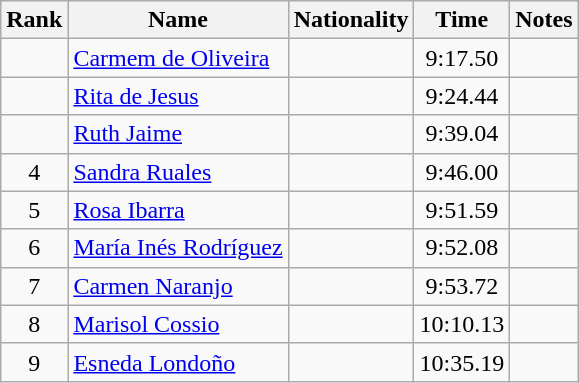<table class="wikitable sortable" style="text-align:center">
<tr>
<th>Rank</th>
<th>Name</th>
<th>Nationality</th>
<th>Time</th>
<th>Notes</th>
</tr>
<tr>
<td></td>
<td align=left><a href='#'>Carmem de Oliveira</a></td>
<td align=left></td>
<td>9:17.50</td>
<td></td>
</tr>
<tr>
<td></td>
<td align=left><a href='#'>Rita de Jesus</a></td>
<td align=left></td>
<td>9:24.44</td>
<td></td>
</tr>
<tr>
<td></td>
<td align=left><a href='#'>Ruth Jaime</a></td>
<td align=left></td>
<td>9:39.04</td>
<td></td>
</tr>
<tr>
<td>4</td>
<td align=left><a href='#'>Sandra Ruales</a></td>
<td align=left></td>
<td>9:46.00</td>
<td></td>
</tr>
<tr>
<td>5</td>
<td align=left><a href='#'>Rosa Ibarra</a></td>
<td align=left></td>
<td>9:51.59</td>
<td></td>
</tr>
<tr>
<td>6</td>
<td align=left><a href='#'>María Inés Rodríguez</a></td>
<td align=left></td>
<td>9:52.08</td>
<td></td>
</tr>
<tr>
<td>7</td>
<td align=left><a href='#'>Carmen Naranjo</a></td>
<td align=left></td>
<td>9:53.72</td>
<td></td>
</tr>
<tr>
<td>8</td>
<td align=left><a href='#'>Marisol Cossio</a></td>
<td align=left></td>
<td>10:10.13</td>
<td></td>
</tr>
<tr>
<td>9</td>
<td align=left><a href='#'>Esneda Londoño</a></td>
<td align=left></td>
<td>10:35.19</td>
<td></td>
</tr>
</table>
